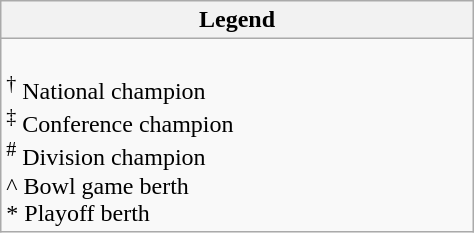<table class="wikitable" style="margin:1em auto; width:25%;">
<tr>
<th colspan=2>Legend</th>
</tr>
<tr>
<td><br> <sup>†</sup> National champion<br>
 <sup>‡</sup> Conference champion<br>
 <sup>#</sup> Division champion<br>
 ^ Bowl game berth<br>
 * Playoff berth<br></td>
</tr>
</table>
